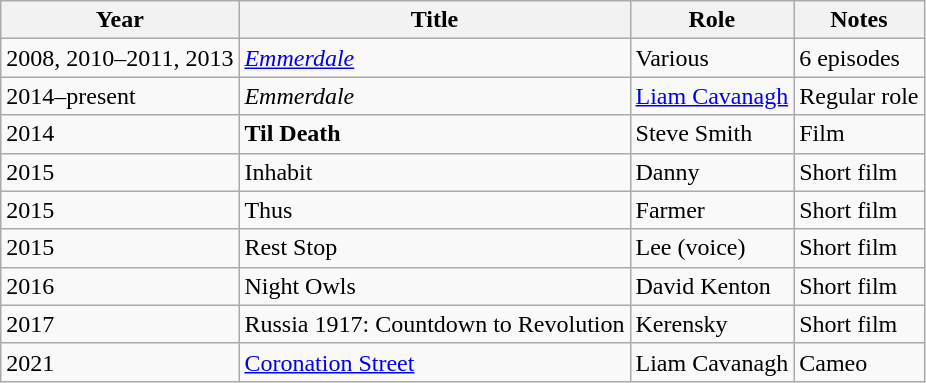<table class="wikitable">
<tr>
<th>Year</th>
<th>Title</th>
<th>Role</th>
<th>Notes</th>
</tr>
<tr>
<td>2008, 2010–2011, 2013</td>
<td><em><a href='#'>Emmerdale</a></em></td>
<td>Various</td>
<td>6 episodes</td>
</tr>
<tr>
<td>2014–present</td>
<td><em>Emmerdale</em></td>
<td><a href='#'>Liam Cavanagh</a></td>
<td>Regular role</td>
</tr>
<tr>
<td>2014</td>
<td><strong>Til Death<em></td>
<td>Steve Smith</td>
<td>Film</td>
</tr>
<tr>
<td>2015</td>
<td></em>Inhabit<em></td>
<td>Danny</td>
<td>Short film</td>
</tr>
<tr>
<td>2015</td>
<td></em>Thus<em></td>
<td>Farmer</td>
<td>Short film</td>
</tr>
<tr>
<td>2015</td>
<td></em>Rest Stop<em></td>
<td>Lee (voice)</td>
<td>Short film</td>
</tr>
<tr>
<td>2016</td>
<td></em>Night Owls<em></td>
<td>David Kenton</td>
<td>Short film</td>
</tr>
<tr>
<td>2017</td>
<td></em>Russia 1917: Countdown to Revolution<em></td>
<td>Kerensky</td>
<td>Short film</td>
</tr>
<tr>
<td>2021</td>
<td></em><a href='#'>Coronation Street</a><em></td>
<td>Liam Cavanagh</td>
<td>Cameo</td>
</tr>
</table>
